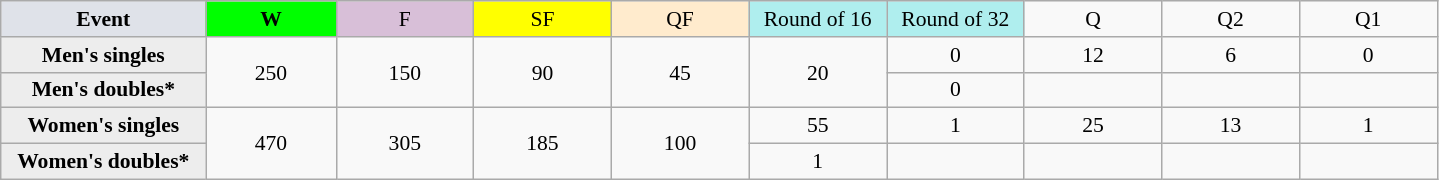<table class=wikitable style=font-size:90%;text-align:center>
<tr>
<td style="width:130px; background:#dfe2e9;"><strong>Event</strong></td>
<td style="width:80px; background:lime;"><strong>W</strong></td>
<td style="width:85px; background:thistle;">F</td>
<td style="width:85px; background:#ff0;">SF</td>
<td style="width:85px; background:#ffebcd;">QF</td>
<td style="width:85px; background:#afeeee;">Round of 16</td>
<td style="width:85px; background:#afeeee;">Round of 32</td>
<td width=85>Q</td>
<td width=85>Q2</td>
<td width=85>Q1</td>
</tr>
<tr>
<th style="background:#ededed;">Men's singles</th>
<td rowspan=2>250</td>
<td rowspan=2>150</td>
<td rowspan=2>90</td>
<td rowspan=2>45</td>
<td rowspan=2>20</td>
<td>0</td>
<td>12</td>
<td>6</td>
<td>0</td>
</tr>
<tr>
<th style="background:#ededed;">Men's doubles*</th>
<td>0</td>
<td></td>
<td></td>
<td></td>
</tr>
<tr>
<th style="background:#ededed;">Women's singles</th>
<td rowspan=2>470</td>
<td rowspan=2>305</td>
<td rowspan=2>185</td>
<td rowspan=2>100</td>
<td>55</td>
<td>1</td>
<td>25</td>
<td>13</td>
<td>1</td>
</tr>
<tr>
<th style="background:#ededed;">Women's doubles*</th>
<td>1</td>
<td></td>
<td></td>
<td></td>
<td></td>
</tr>
</table>
